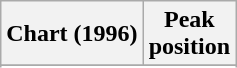<table class="wikitable sortable plainrowheaders" style="text-align:center">
<tr>
<th scope="col">Chart (1996)</th>
<th scope="col">Peak<br>position</th>
</tr>
<tr>
</tr>
<tr>
</tr>
<tr>
</tr>
<tr>
</tr>
<tr>
</tr>
<tr>
</tr>
<tr>
</tr>
<tr>
</tr>
<tr>
</tr>
<tr>
</tr>
</table>
